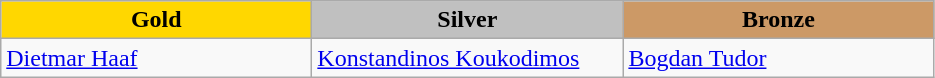<table class="wikitable" style="text-align:left">
<tr align="center">
<td width=200 bgcolor=gold><strong>Gold</strong></td>
<td width=200 bgcolor=silver><strong>Silver</strong></td>
<td width=200 bgcolor=CC9966><strong>Bronze</strong></td>
</tr>
<tr>
<td><a href='#'>Dietmar Haaf</a><br><em></em></td>
<td><a href='#'>Konstandinos Koukodimos</a><br><em></em></td>
<td><a href='#'>Bogdan Tudor</a><br><em></em></td>
</tr>
</table>
